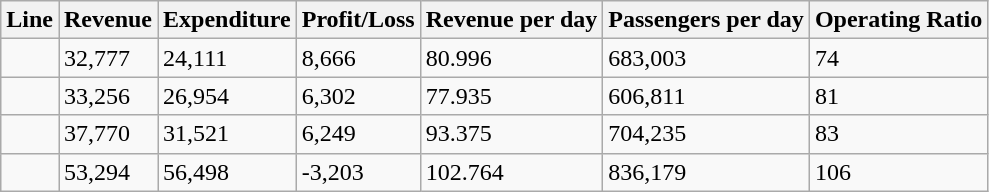<table class="wikitable">
<tr>
<th>Line</th>
<th>Revenue</th>
<th>Expenditure</th>
<th>Profit/Loss</th>
<th>Revenue per day</th>
<th>Passengers per day</th>
<th>Operating Ratio</th>
</tr>
<tr>
<td></td>
<td>32,777</td>
<td>24,111</td>
<td>8,666</td>
<td>80.996</td>
<td>683,003</td>
<td>74</td>
</tr>
<tr>
<td></td>
<td>33,256</td>
<td>26,954</td>
<td>6,302</td>
<td>77.935</td>
<td>606,811</td>
<td>81</td>
</tr>
<tr>
<td></td>
<td>37,770</td>
<td>31,521</td>
<td>6,249</td>
<td>93.375</td>
<td>704,235</td>
<td>83</td>
</tr>
<tr>
<td></td>
<td>53,294</td>
<td>56,498</td>
<td>-3,203</td>
<td>102.764</td>
<td>836,179</td>
<td>106</td>
</tr>
</table>
